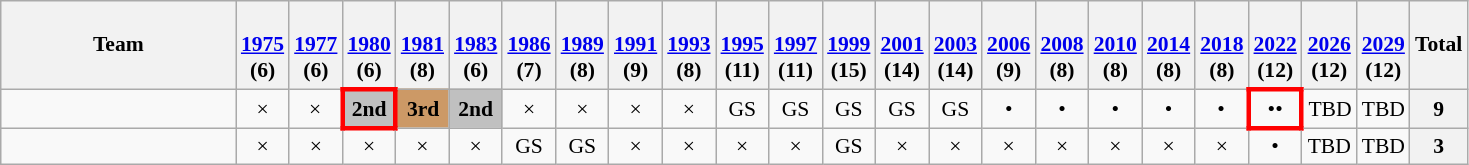<table class="wikitable" style="text-align:center; font-size:90%">
<tr>
<th width=150>Team</th>
<th><br><a href='#'>1975</a><br>(6)</th>
<th><br><a href='#'>1977</a><br>(6)</th>
<th><br><a href='#'>1980</a><br>(6)</th>
<th><br><a href='#'>1981</a><br>(8)</th>
<th><br><a href='#'>1983</a><br>(6)</th>
<th><br><a href='#'>1986</a><br>(7)</th>
<th><br><a href='#'>1989</a><br>(8)</th>
<th><br><a href='#'>1991</a><br>(9)</th>
<th><br><a href='#'>1993</a><br>(8)</th>
<th><br><a href='#'>1995</a><br>(11)</th>
<th><br><a href='#'>1997</a><br>(11)</th>
<th><br><a href='#'>1999</a><br>(15)</th>
<th><br><a href='#'>2001</a><br>(14)</th>
<th><br><a href='#'>2003</a><br>(14)</th>
<th><br><a href='#'>2006</a><br>(9)</th>
<th><br><a href='#'>2008</a><br>(8)</th>
<th><br><a href='#'>2010</a><br>(8)</th>
<th><br><a href='#'>2014</a><br>(8)</th>
<th><br><a href='#'>2018</a><br>(8)</th>
<th><br><a href='#'>2022</a><br>(12)</th>
<th><br><a href='#'>2026</a><br>(12)</th>
<th><br><a href='#'>2029</a><br>(12)</th>
<th>Total</th>
</tr>
<tr>
<td align=left></td>
<td>×</td>
<td>×</td>
<td style="border: 3px solid red" bgcolor=Silver><strong>2nd</strong></td>
<td bgcolor=#cc9966><strong>3rd</strong></td>
<td bgcolor=Silver><strong>2nd</strong></td>
<td>×</td>
<td>×</td>
<td>×</td>
<td>×</td>
<td>GS</td>
<td>GS</td>
<td>GS</td>
<td>GS</td>
<td>GS</td>
<td>•</td>
<td>•</td>
<td>•</td>
<td>•</td>
<td>•</td>
<td style="border: 3px solid red">••</td>
<td>TBD</td>
<td>TBD</td>
<th>9</th>
</tr>
<tr>
<td align=left></td>
<td>×</td>
<td>×</td>
<td>×</td>
<td>×</td>
<td>×</td>
<td>GS</td>
<td>GS</td>
<td>×</td>
<td>×</td>
<td>×</td>
<td>×</td>
<td>GS</td>
<td>×</td>
<td>×</td>
<td>×</td>
<td>×</td>
<td>×</td>
<td>×</td>
<td>×</td>
<td>•</td>
<td>TBD</td>
<td>TBD</td>
<th>3</th>
</tr>
</table>
